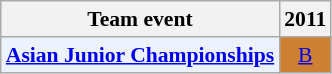<table style='font-size: 90%; text-align:center;' class='wikitable'>
<tr>
<th>Team event</th>
<th>2011</th>
</tr>
<tr>
<td bgcolor="#ECF2FF"; align="left"><strong><a href='#'>Asian Junior Championships</a></strong></td>
<td bgcolor=CD7F32><a href='#'>B</a></td>
</tr>
</table>
